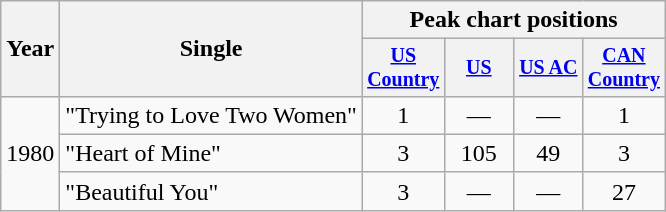<table class="wikitable" style="text-align:center;">
<tr>
<th rowspan="2">Year</th>
<th rowspan="2">Single</th>
<th colspan="4">Peak chart positions</th>
</tr>
<tr style="font-size:smaller;">
<th width="40"><a href='#'>US Country</a></th>
<th width="40"><a href='#'>US</a></th>
<th width="40"><a href='#'>US AC</a></th>
<th width="40"><a href='#'>CAN Country</a></th>
</tr>
<tr>
<td rowspan="3">1980</td>
<td align="left">"Trying to Love Two Women"</td>
<td>1</td>
<td>—</td>
<td>—</td>
<td>1</td>
</tr>
<tr>
<td align="left">"Heart of Mine"</td>
<td>3</td>
<td>105</td>
<td>49</td>
<td>3</td>
</tr>
<tr>
<td align="left">"Beautiful You"</td>
<td>3</td>
<td>—</td>
<td>—</td>
<td>27</td>
</tr>
</table>
